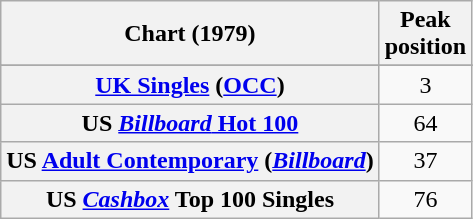<table class="wikitable sortable plainrowheaders">
<tr>
<th>Chart (1979)</th>
<th>Peak<br>position</th>
</tr>
<tr>
</tr>
<tr>
<th scope="row"><a href='#'>UK Singles</a> (<a href='#'>OCC</a>)</th>
<td style="text-align:center;">3</td>
</tr>
<tr>
<th scope="row">US <a href='#'><em>Billboard</em> Hot 100</a></th>
<td style="text-align:center;">64</td>
</tr>
<tr>
<th scope="row">US <a href='#'>Adult Contemporary</a> (<em><a href='#'>Billboard</a></em>)</th>
<td style="text-align:center;">37</td>
</tr>
<tr>
<th scope="row">US <em><a href='#'>Cashbox</a></em> Top 100 Singles</th>
<td style="text-align:center;">76</td>
</tr>
</table>
